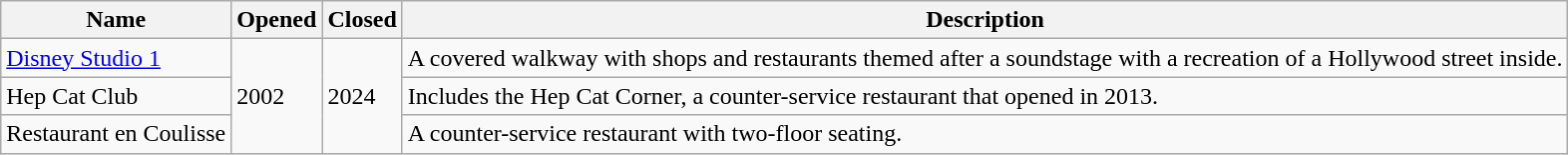<table class="wikitable">
<tr>
<th>Name</th>
<th>Opened</th>
<th>Closed</th>
<th>Description</th>
</tr>
<tr>
<td><a href='#'>Disney Studio 1</a></td>
<td rowspan="3">2002</td>
<td rowspan="3">2024</td>
<td>A covered walkway with shops and restaurants themed after a soundstage with a recreation of a Hollywood street inside.</td>
</tr>
<tr>
<td>Hep Cat Club</td>
<td>Includes the Hep Cat Corner, a counter-service restaurant that opened in 2013.</td>
</tr>
<tr>
<td>Restaurant en Coulisse</td>
<td>A counter-service restaurant with two-floor seating.</td>
</tr>
</table>
